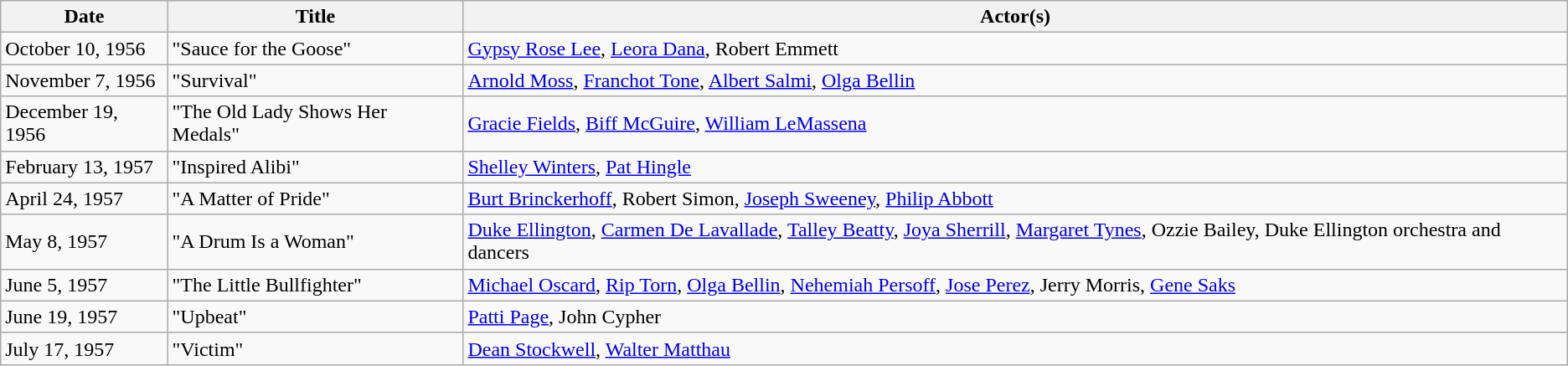<table class="wikitable">
<tr>
<th>Date</th>
<th>Title</th>
<th>Actor(s)</th>
</tr>
<tr>
<td>October 10, 1956</td>
<td>"Sauce for the Goose"</td>
<td><a href='#'>Gypsy Rose Lee</a>, <a href='#'>Leora Dana</a>, Robert Emmett</td>
</tr>
<tr>
<td>November 7, 1956</td>
<td>"Survival"</td>
<td><a href='#'>Arnold Moss</a>, <a href='#'>Franchot Tone</a>, <a href='#'>Albert Salmi</a>, <a href='#'>Olga Bellin</a></td>
</tr>
<tr>
<td>December 19, 1956</td>
<td>"The Old Lady Shows Her Medals"</td>
<td><a href='#'>Gracie Fields</a>, <a href='#'>Biff McGuire</a>, <a href='#'>William LeMassena</a></td>
</tr>
<tr>
<td>February 13, 1957</td>
<td>"Inspired Alibi"</td>
<td><a href='#'>Shelley Winters</a>, <a href='#'>Pat Hingle</a></td>
</tr>
<tr>
<td>April 24, 1957</td>
<td>"A Matter of Pride"</td>
<td><a href='#'>Burt Brinckerhoff</a>, Robert Simon, <a href='#'>Joseph Sweeney</a>, <a href='#'>Philip Abbott</a></td>
</tr>
<tr>
<td>May 8, 1957</td>
<td>"A Drum Is a Woman"</td>
<td><a href='#'>Duke Ellington</a>, <a href='#'>Carmen De Lavallade</a>, <a href='#'>Talley Beatty</a>, <a href='#'>Joya Sherrill</a>, <a href='#'>Margaret Tynes</a>, Ozzie Bailey, Duke Ellington orchestra and dancers</td>
</tr>
<tr>
<td>June 5, 1957</td>
<td>"The Little Bullfighter"</td>
<td><a href='#'>Michael Oscard</a>, <a href='#'>Rip Torn</a>, <a href='#'>Olga Bellin</a>, <a href='#'>Nehemiah Persoff</a>, <a href='#'>Jose Perez</a>, Jerry Morris, <a href='#'>Gene Saks</a></td>
</tr>
<tr>
<td>June 19, 1957</td>
<td>"Upbeat"</td>
<td><a href='#'>Patti Page</a>, John Cypher</td>
</tr>
<tr>
<td>July 17, 1957</td>
<td>"Victim"</td>
<td><a href='#'>Dean Stockwell</a>, <a href='#'>Walter Matthau</a></td>
</tr>
</table>
